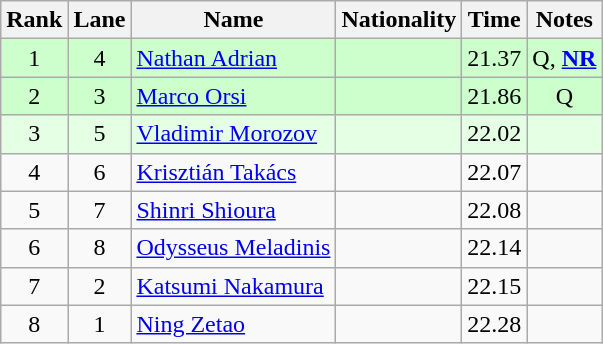<table class="wikitable sortable" style="text-align:center">
<tr>
<th>Rank</th>
<th>Lane</th>
<th>Name</th>
<th>Nationality</th>
<th>Time</th>
<th>Notes</th>
</tr>
<tr bgcolor=ccffcc>
<td>1</td>
<td>4</td>
<td align=left><a href='#'>Nathan Adrian</a></td>
<td align=left></td>
<td>21.37</td>
<td>Q, <strong><a href='#'>NR</a></strong></td>
</tr>
<tr bgcolor=ccffcc>
<td>2</td>
<td>3</td>
<td align=left><a href='#'>Marco Orsi</a></td>
<td align=left></td>
<td>21.86</td>
<td>Q</td>
</tr>
<tr bgcolor=e5ffe5>
<td>3</td>
<td>5</td>
<td align=left><a href='#'>Vladimir Morozov</a></td>
<td align=left></td>
<td>22.02</td>
<td></td>
</tr>
<tr>
<td>4</td>
<td>6</td>
<td align=left><a href='#'>Krisztián Takács</a></td>
<td align=left></td>
<td>22.07</td>
<td></td>
</tr>
<tr>
<td>5</td>
<td>7</td>
<td align=left><a href='#'>Shinri Shioura</a></td>
<td align=left></td>
<td>22.08</td>
<td></td>
</tr>
<tr>
<td>6</td>
<td>8</td>
<td align=left><a href='#'>Odysseus Meladinis</a></td>
<td align=left></td>
<td>22.14</td>
<td></td>
</tr>
<tr>
<td>7</td>
<td>2</td>
<td align=left><a href='#'>Katsumi Nakamura</a></td>
<td align=left></td>
<td>22.15</td>
<td></td>
</tr>
<tr>
<td>8</td>
<td>1</td>
<td align=left><a href='#'>Ning Zetao</a></td>
<td align=left></td>
<td>22.28</td>
<td></td>
</tr>
</table>
